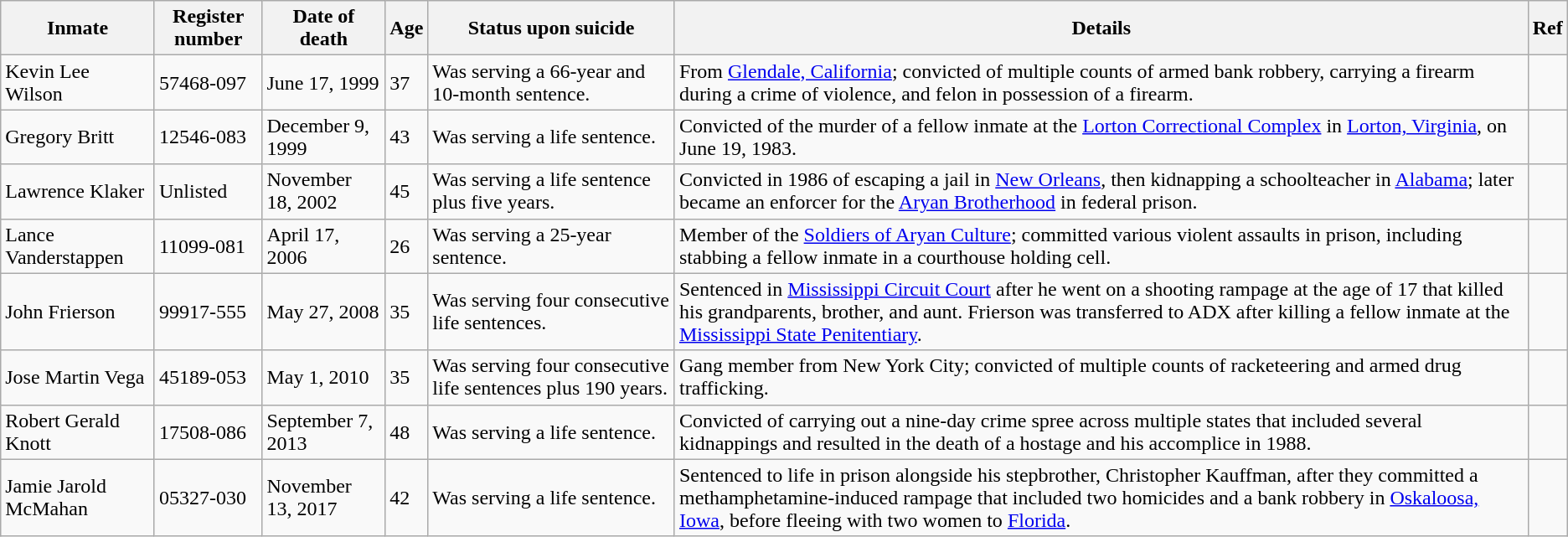<table class="wikitable">
<tr>
<th>Inmate</th>
<th>Register number</th>
<th>Date of death</th>
<th>Age</th>
<th>Status upon suicide</th>
<th>Details</th>
<th>Ref</th>
</tr>
<tr>
<td>Kevin Lee Wilson</td>
<td>57468-097</td>
<td>June 17, 1999</td>
<td>37</td>
<td>Was serving a 66-year and 10-month sentence.</td>
<td>From <a href='#'>Glendale, California</a>; convicted of multiple counts of armed bank robbery, carrying a firearm during a crime of violence, and felon in possession of a firearm.</td>
<td></td>
</tr>
<tr>
<td>Gregory Britt</td>
<td>12546-083</td>
<td>December 9, 1999</td>
<td>43</td>
<td>Was serving a life sentence.</td>
<td>Convicted of the murder of a fellow inmate at the <a href='#'>Lorton Correctional Complex</a> in <a href='#'>Lorton, Virginia</a>, on June 19, 1983.</td>
<td></td>
</tr>
<tr>
<td>Lawrence Klaker</td>
<td>Unlisted</td>
<td>November 18, 2002</td>
<td>45</td>
<td>Was serving a life sentence plus five years.</td>
<td>Convicted in 1986 of escaping a jail in <a href='#'>New Orleans</a>, then kidnapping a schoolteacher in <a href='#'>Alabama</a>; later became an enforcer for the <a href='#'>Aryan Brotherhood</a> in federal prison.</td>
<td></td>
</tr>
<tr>
<td>Lance Vanderstappen</td>
<td>11099-081</td>
<td>April 17, 2006</td>
<td>26</td>
<td>Was serving a 25-year sentence.</td>
<td>Member of the <a href='#'>Soldiers of Aryan Culture</a>; committed various violent assaults in prison, including stabbing a fellow inmate in a courthouse holding cell.</td>
<td></td>
</tr>
<tr>
<td>John Frierson</td>
<td>99917-555</td>
<td>May 27, 2008</td>
<td>35</td>
<td>Was serving four consecutive life sentences.</td>
<td>Sentenced in <a href='#'>Mississippi Circuit Court</a> after he went on a shooting rampage at the age of 17 that killed his grandparents, brother, and aunt. Frierson was transferred to ADX after killing a fellow inmate at the <a href='#'>Mississippi State Penitentiary</a>.</td>
<td></td>
</tr>
<tr>
<td>Jose Martin Vega</td>
<td>45189-053</td>
<td>May 1, 2010</td>
<td>35</td>
<td>Was serving four consecutive life sentences plus 190 years.</td>
<td>Gang member from New York City; convicted of multiple counts of racketeering and armed drug trafficking.</td>
<td></td>
</tr>
<tr>
<td>Robert Gerald Knott</td>
<td>17508-086</td>
<td>September 7, 2013</td>
<td>48</td>
<td>Was serving a life sentence.</td>
<td>Convicted of carrying out a nine-day crime spree across multiple states that included several kidnappings and resulted in the death of a hostage and his accomplice in 1988.</td>
<td></td>
</tr>
<tr>
<td>Jamie Jarold McMahan</td>
<td>05327-030</td>
<td>November 13, 2017</td>
<td>42</td>
<td>Was serving a life sentence.</td>
<td>Sentenced to life in prison alongside his stepbrother, Christopher Kauffman, after they committed a methamphetamine-induced rampage that included two homicides and a bank robbery in <a href='#'>Oskaloosa, Iowa</a>, before fleeing with two women to <a href='#'>Florida</a>.</td>
<td></td>
</tr>
</table>
